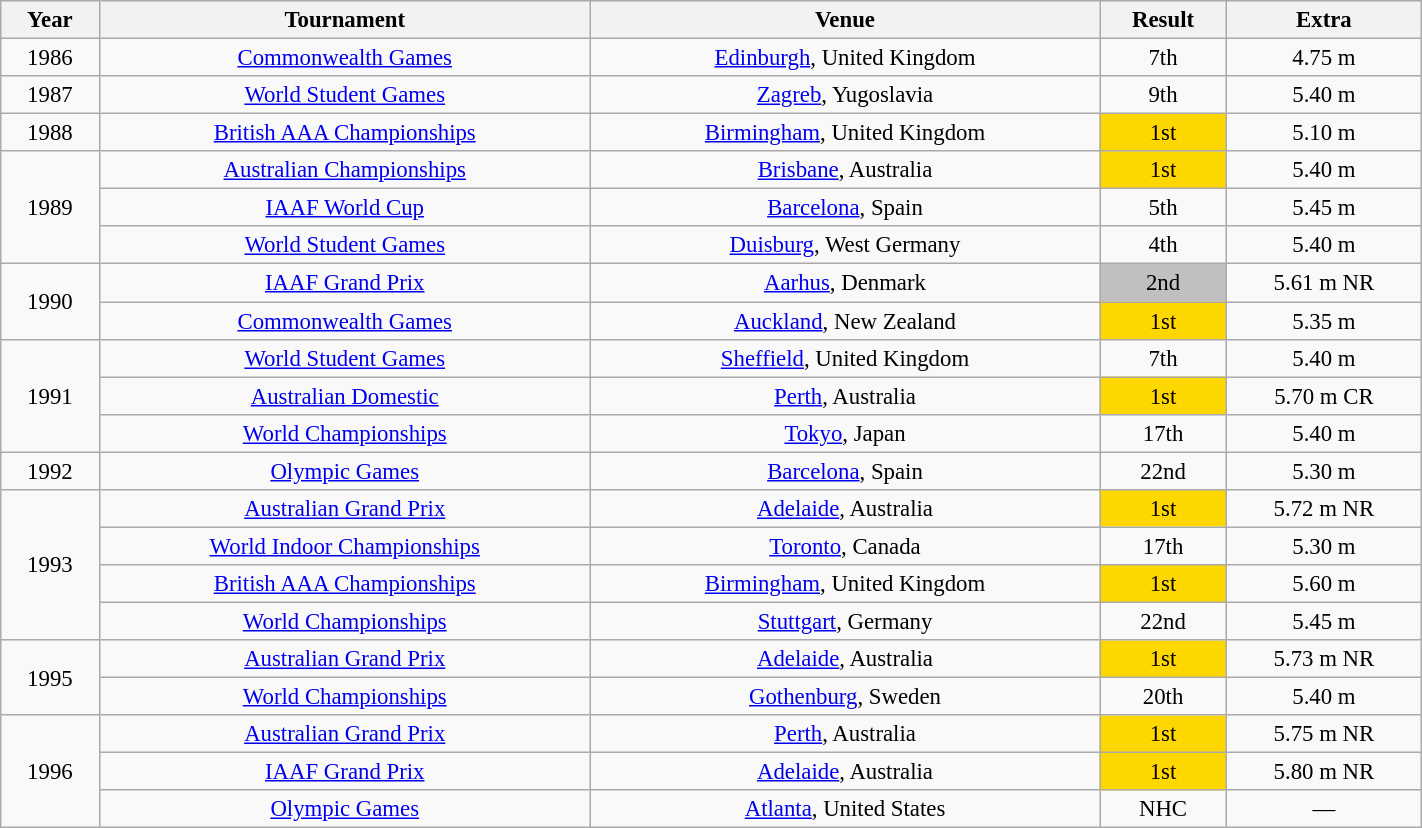<table class="wikitable" style=" text-align:center; font-size:95%;" width="75%">
<tr>
<th>Year</th>
<th>Tournament</th>
<th>Venue</th>
<th>Result</th>
<th>Extra</th>
</tr>
<tr>
<td>1986</td>
<td><a href='#'>Commonwealth Games</a></td>
<td><a href='#'>Edinburgh</a>, United Kingdom</td>
<td>7th</td>
<td>4.75 m</td>
</tr>
<tr>
<td>1987</td>
<td><a href='#'>World Student Games</a></td>
<td><a href='#'>Zagreb</a>, Yugoslavia</td>
<td>9th</td>
<td>5.40 m</td>
</tr>
<tr>
<td>1988</td>
<td><a href='#'>British AAA Championships</a></td>
<td><a href='#'>Birmingham</a>, United Kingdom</td>
<td bgcolor="gold">1st</td>
<td>5.10 m</td>
</tr>
<tr>
<td rowspan=3>1989</td>
<td><a href='#'>Australian Championships</a></td>
<td><a href='#'>Brisbane</a>, Australia</td>
<td bgcolor="gold">1st</td>
<td>5.40 m</td>
</tr>
<tr>
<td><a href='#'>IAAF World Cup</a></td>
<td><a href='#'>Barcelona</a>, Spain</td>
<td>5th</td>
<td>5.45 m</td>
</tr>
<tr>
<td><a href='#'>World Student Games</a></td>
<td><a href='#'>Duisburg</a>, West Germany</td>
<td>4th</td>
<td>5.40 m</td>
</tr>
<tr>
<td rowspan=2>1990</td>
<td><a href='#'>IAAF Grand Prix</a></td>
<td><a href='#'>Aarhus</a>, Denmark</td>
<td bgcolor="silver">2nd</td>
<td>5.61 m NR</td>
</tr>
<tr>
<td><a href='#'>Commonwealth Games</a></td>
<td><a href='#'>Auckland</a>, New Zealand</td>
<td bgcolor="gold">1st</td>
<td>5.35 m</td>
</tr>
<tr>
<td rowspan=3>1991</td>
<td><a href='#'>World Student Games</a></td>
<td><a href='#'>Sheffield</a>, United Kingdom</td>
<td>7th</td>
<td>5.40 m</td>
</tr>
<tr>
<td><a href='#'>Australian Domestic</a></td>
<td><a href='#'>Perth</a>, Australia</td>
<td bgcolor="gold">1st</td>
<td>5.70 m CR</td>
</tr>
<tr>
<td><a href='#'>World Championships</a></td>
<td><a href='#'>Tokyo</a>, Japan</td>
<td>17th</td>
<td>5.40 m</td>
</tr>
<tr>
<td>1992</td>
<td><a href='#'>Olympic Games</a></td>
<td><a href='#'>Barcelona</a>, Spain</td>
<td>22nd</td>
<td>5.30 m</td>
</tr>
<tr>
<td rowspan=4>1993</td>
<td><a href='#'>Australian Grand Prix</a></td>
<td><a href='#'>Adelaide</a>, Australia</td>
<td bgcolor="gold">1st</td>
<td>5.72 m NR</td>
</tr>
<tr>
<td><a href='#'>World Indoor Championships</a></td>
<td><a href='#'>Toronto</a>, Canada</td>
<td>17th</td>
<td>5.30 m</td>
</tr>
<tr>
<td><a href='#'>British AAA Championships</a></td>
<td><a href='#'>Birmingham</a>, United Kingdom</td>
<td bgcolor="gold">1st</td>
<td>5.60 m</td>
</tr>
<tr>
<td><a href='#'>World Championships</a></td>
<td><a href='#'>Stuttgart</a>, Germany</td>
<td>22nd</td>
<td>5.45 m</td>
</tr>
<tr>
<td rowspan=2>1995</td>
<td><a href='#'>Australian Grand Prix</a></td>
<td><a href='#'>Adelaide</a>, Australia</td>
<td bgcolor="gold">1st</td>
<td>5.73 m NR</td>
</tr>
<tr>
<td><a href='#'>World Championships</a></td>
<td><a href='#'>Gothenburg</a>, Sweden</td>
<td>20th</td>
<td>5.40 m</td>
</tr>
<tr>
<td rowspan=3>1996</td>
<td><a href='#'>Australian Grand Prix</a></td>
<td><a href='#'>Perth</a>, Australia</td>
<td bgcolor="gold">1st</td>
<td>5.75 m NR</td>
</tr>
<tr>
<td><a href='#'>IAAF Grand Prix</a></td>
<td><a href='#'>Adelaide</a>, Australia</td>
<td bgcolor="gold">1st</td>
<td>5.80 m NR</td>
</tr>
<tr>
<td><a href='#'>Olympic Games</a></td>
<td><a href='#'>Atlanta</a>, United States</td>
<td>NHC</td>
<td>—</td>
</tr>
</table>
